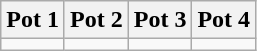<table class="wikitable">
<tr>
<th>Pot 1</th>
<th>Pot 2</th>
<th>Pot 3</th>
<th>Pot 4</th>
</tr>
<tr>
<td valign=top></td>
<td valign=top></td>
<td valign=top></td>
<td valign=top></td>
</tr>
</table>
